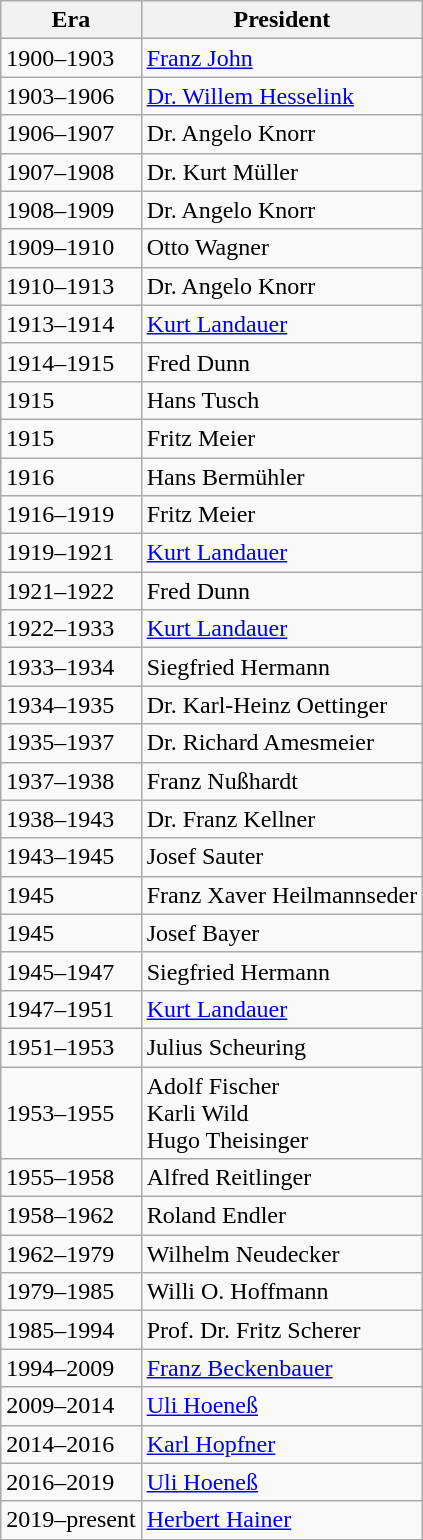<table class="wikitable">
<tr>
<th>Era</th>
<th>President</th>
</tr>
<tr>
<td>1900–1903</td>
<td><a href='#'>Franz John</a></td>
</tr>
<tr>
<td>1903–1906</td>
<td><a href='#'>Dr. Willem Hesselink</a></td>
</tr>
<tr>
<td>1906–1907</td>
<td>Dr. Angelo Knorr</td>
</tr>
<tr>
<td>1907–1908</td>
<td>Dr. Kurt Müller</td>
</tr>
<tr>
<td>1908–1909</td>
<td>Dr. Angelo Knorr</td>
</tr>
<tr>
<td>1909–1910</td>
<td>Otto Wagner</td>
</tr>
<tr>
<td>1910–1913</td>
<td>Dr. Angelo Knorr</td>
</tr>
<tr>
<td>1913–1914</td>
<td><a href='#'>Kurt Landauer</a></td>
</tr>
<tr>
<td>1914–1915</td>
<td>Fred Dunn</td>
</tr>
<tr>
<td>1915</td>
<td>Hans Tusch</td>
</tr>
<tr>
<td>1915</td>
<td>Fritz Meier</td>
</tr>
<tr>
<td>1916</td>
<td>Hans Bermühler</td>
</tr>
<tr>
<td>1916–1919</td>
<td>Fritz Meier</td>
</tr>
<tr>
<td>1919–1921</td>
<td><a href='#'>Kurt Landauer</a></td>
</tr>
<tr>
<td>1921–1922</td>
<td>Fred Dunn</td>
</tr>
<tr>
<td>1922–1933</td>
<td><a href='#'>Kurt Landauer</a></td>
</tr>
<tr>
<td>1933–1934</td>
<td>Siegfried Hermann</td>
</tr>
<tr>
<td>1934–1935</td>
<td>Dr. Karl-Heinz Oettinger</td>
</tr>
<tr>
<td>1935–1937</td>
<td>Dr. Richard Amesmeier</td>
</tr>
<tr>
<td>1937–1938</td>
<td>Franz Nußhardt</td>
</tr>
<tr>
<td>1938–1943</td>
<td>Dr. Franz Kellner</td>
</tr>
<tr>
<td>1943–1945</td>
<td>Josef Sauter</td>
</tr>
<tr>
<td>1945</td>
<td>Franz Xaver Heilmannseder</td>
</tr>
<tr>
<td>1945</td>
<td>Josef Bayer</td>
</tr>
<tr>
<td>1945–1947</td>
<td>Siegfried Hermann</td>
</tr>
<tr>
<td>1947–1951</td>
<td><a href='#'>Kurt Landauer</a></td>
</tr>
<tr>
<td>1951–1953</td>
<td>Julius Scheuring</td>
</tr>
<tr>
<td>1953–1955</td>
<td>Adolf Fischer<br>Karli Wild<br>Hugo Theisinger</td>
</tr>
<tr>
<td>1955–1958</td>
<td>Alfred Reitlinger</td>
</tr>
<tr>
<td>1958–1962</td>
<td>Roland Endler</td>
</tr>
<tr>
<td>1962–1979</td>
<td>Wilhelm Neudecker</td>
</tr>
<tr>
<td>1979–1985</td>
<td>Willi O. Hoffmann</td>
</tr>
<tr>
<td>1985–1994</td>
<td>Prof. Dr. Fritz Scherer</td>
</tr>
<tr>
<td>1994–2009</td>
<td><a href='#'>Franz Beckenbauer</a></td>
</tr>
<tr>
<td>2009–2014</td>
<td><a href='#'>Uli Hoeneß</a></td>
</tr>
<tr>
<td>2014–2016</td>
<td><a href='#'>Karl Hopfner</a></td>
</tr>
<tr>
<td>2016–2019</td>
<td><a href='#'>Uli Hoeneß</a></td>
</tr>
<tr>
<td>2019–present</td>
<td><a href='#'>Herbert Hainer</a></td>
</tr>
</table>
